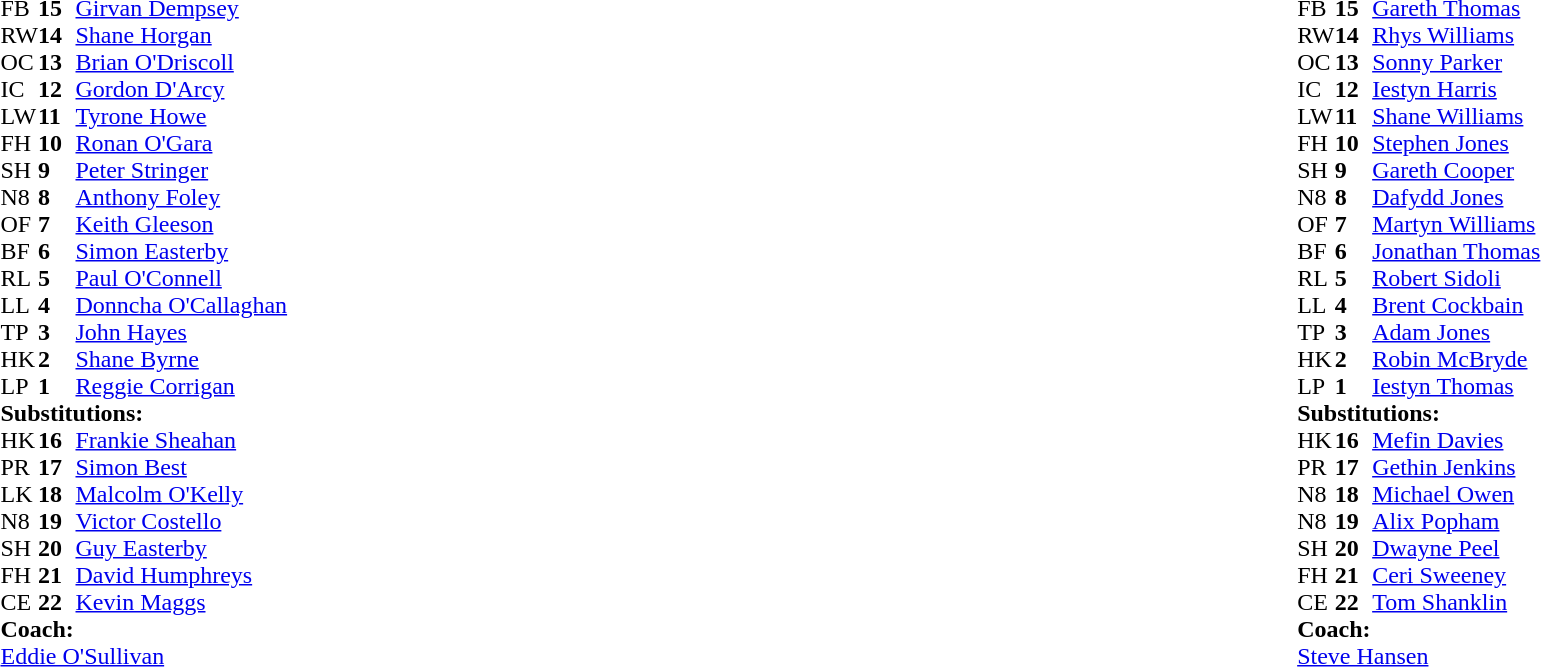<table width="100%">
<tr>
<td style="vertical-align:top" width="50%"><br><table cellspacing="0" cellpadding="0">
<tr>
<th width="25"></th>
<th width="25"></th>
</tr>
<tr>
<td>FB</td>
<td><strong>15</strong></td>
<td><a href='#'>Girvan Dempsey</a></td>
</tr>
<tr>
<td>RW</td>
<td><strong>14</strong></td>
<td><a href='#'>Shane Horgan</a></td>
</tr>
<tr>
<td>OC</td>
<td><strong>13</strong></td>
<td><a href='#'>Brian O'Driscoll</a></td>
<td></td>
<td></td>
</tr>
<tr>
<td>IC</td>
<td><strong>12</strong></td>
<td><a href='#'>Gordon D'Arcy</a></td>
<td></td>
<td></td>
</tr>
<tr>
<td>LW</td>
<td><strong>11</strong></td>
<td><a href='#'>Tyrone Howe</a></td>
</tr>
<tr>
<td>FH</td>
<td><strong>10</strong></td>
<td><a href='#'>Ronan O'Gara</a></td>
</tr>
<tr>
<td>SH</td>
<td><strong>9</strong></td>
<td><a href='#'>Peter Stringer</a></td>
<td></td>
<td></td>
</tr>
<tr>
<td>N8</td>
<td><strong>8</strong></td>
<td><a href='#'>Anthony Foley</a></td>
<td></td>
<td></td>
</tr>
<tr>
<td>OF</td>
<td><strong>7</strong></td>
<td><a href='#'>Keith Gleeson</a></td>
</tr>
<tr>
<td>BF</td>
<td><strong>6</strong></td>
<td><a href='#'>Simon Easterby</a></td>
</tr>
<tr>
<td>RL</td>
<td><strong>5</strong></td>
<td><a href='#'>Paul O'Connell</a></td>
</tr>
<tr>
<td>LL</td>
<td><strong>4</strong></td>
<td><a href='#'>Donncha O'Callaghan</a></td>
<td></td>
<td></td>
</tr>
<tr>
<td>TP</td>
<td><strong>3</strong></td>
<td><a href='#'>John Hayes</a></td>
</tr>
<tr>
<td>HK</td>
<td><strong>2</strong></td>
<td><a href='#'>Shane Byrne</a></td>
<td></td>
<td></td>
</tr>
<tr>
<td>LP</td>
<td><strong>1</strong></td>
<td><a href='#'>Reggie Corrigan</a></td>
<td></td>
<td></td>
</tr>
<tr>
<td colspan="4"><strong>Substitutions:</strong></td>
</tr>
<tr>
<td>HK</td>
<td><strong>16</strong></td>
<td><a href='#'>Frankie Sheahan</a></td>
<td></td>
<td></td>
</tr>
<tr>
<td>PR</td>
<td><strong>17</strong></td>
<td><a href='#'>Simon Best</a></td>
<td></td>
<td></td>
</tr>
<tr>
<td>LK</td>
<td><strong>18</strong></td>
<td><a href='#'>Malcolm O'Kelly</a></td>
<td></td>
<td></td>
</tr>
<tr>
<td>N8</td>
<td><strong>19</strong></td>
<td><a href='#'>Victor Costello</a></td>
<td></td>
<td></td>
</tr>
<tr>
<td>SH</td>
<td><strong>20</strong></td>
<td><a href='#'>Guy Easterby</a></td>
<td></td>
<td></td>
</tr>
<tr>
<td>FH</td>
<td><strong>21</strong></td>
<td><a href='#'>David Humphreys</a></td>
<td></td>
<td></td>
</tr>
<tr>
<td>CE</td>
<td><strong>22</strong></td>
<td><a href='#'>Kevin Maggs</a></td>
<td></td>
<td></td>
</tr>
<tr>
<td colspan="4"><strong>Coach:</strong></td>
</tr>
<tr>
<td colspan="4"><a href='#'>Eddie O'Sullivan</a></td>
</tr>
</table>
</td>
<td style="vertical-align:top"></td>
<td style="vertical-align:top" width="50%"><br><table cellspacing="0" cellpadding="0" align="center">
<tr>
<th width="25"></th>
<th width="25"></th>
</tr>
<tr>
<td>FB</td>
<td><strong>15</strong></td>
<td><a href='#'>Gareth Thomas</a></td>
</tr>
<tr>
<td>RW</td>
<td><strong>14</strong></td>
<td><a href='#'>Rhys Williams</a></td>
</tr>
<tr>
<td>OC</td>
<td><strong>13</strong></td>
<td><a href='#'>Sonny Parker</a></td>
<td></td>
<td></td>
</tr>
<tr>
<td>IC</td>
<td><strong>12</strong></td>
<td><a href='#'>Iestyn Harris</a></td>
<td></td>
<td></td>
</tr>
<tr>
<td>LW</td>
<td><strong>11</strong></td>
<td><a href='#'>Shane Williams</a></td>
</tr>
<tr>
<td>FH</td>
<td><strong>10</strong></td>
<td><a href='#'>Stephen Jones</a></td>
</tr>
<tr>
<td>SH</td>
<td><strong>9</strong></td>
<td><a href='#'>Gareth Cooper</a></td>
<td></td>
<td></td>
</tr>
<tr>
<td>N8</td>
<td><strong>8</strong></td>
<td><a href='#'>Dafydd Jones</a></td>
</tr>
<tr>
<td>OF</td>
<td><strong>7</strong></td>
<td><a href='#'>Martyn Williams</a></td>
</tr>
<tr>
<td>BF</td>
<td><strong>6</strong></td>
<td><a href='#'>Jonathan Thomas</a></td>
<td></td>
<td></td>
</tr>
<tr>
<td>RL</td>
<td><strong>5</strong></td>
<td><a href='#'>Robert Sidoli</a></td>
<td></td>
<td></td>
</tr>
<tr>
<td>LL</td>
<td><strong>4</strong></td>
<td><a href='#'>Brent Cockbain</a></td>
</tr>
<tr>
<td>TP</td>
<td><strong>3</strong></td>
<td><a href='#'>Adam Jones</a></td>
<td></td>
<td></td>
</tr>
<tr>
<td>HK</td>
<td><strong>2</strong></td>
<td><a href='#'>Robin McBryde</a></td>
</tr>
<tr>
<td>LP</td>
<td><strong>1</strong></td>
<td><a href='#'>Iestyn Thomas</a></td>
</tr>
<tr>
<td colspan="4"><strong>Substitutions:</strong></td>
</tr>
<tr>
<td>HK</td>
<td><strong>16</strong></td>
<td><a href='#'>Mefin Davies</a></td>
</tr>
<tr>
<td>PR</td>
<td><strong>17</strong></td>
<td><a href='#'>Gethin Jenkins</a></td>
<td></td>
<td></td>
</tr>
<tr>
<td>N8</td>
<td><strong>18</strong></td>
<td><a href='#'>Michael Owen</a></td>
<td></td>
<td></td>
</tr>
<tr>
<td>N8</td>
<td><strong>19</strong></td>
<td><a href='#'>Alix Popham</a></td>
<td></td>
<td></td>
</tr>
<tr>
<td>SH</td>
<td><strong>20</strong></td>
<td><a href='#'>Dwayne Peel</a></td>
<td></td>
<td></td>
</tr>
<tr>
<td>FH</td>
<td><strong>21</strong></td>
<td><a href='#'>Ceri Sweeney</a></td>
<td></td>
<td></td>
</tr>
<tr>
<td>CE</td>
<td><strong>22</strong></td>
<td><a href='#'>Tom Shanklin</a></td>
<td></td>
<td></td>
</tr>
<tr>
<td colspan="4"><strong>Coach:</strong></td>
</tr>
<tr>
<td colspan="4"><a href='#'>Steve Hansen</a></td>
</tr>
</table>
</td>
</tr>
</table>
